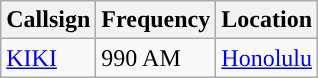<table class="wikitable">
<tr>
<th>Callsign</th>
<th>Frequency</th>
<th>Location</th>
</tr>
<tr>
<td><a href='#'>KIKI</a></td>
<td>990 AM</td>
<td><a href='#'>Honolulu</a></td>
</tr>
</table>
